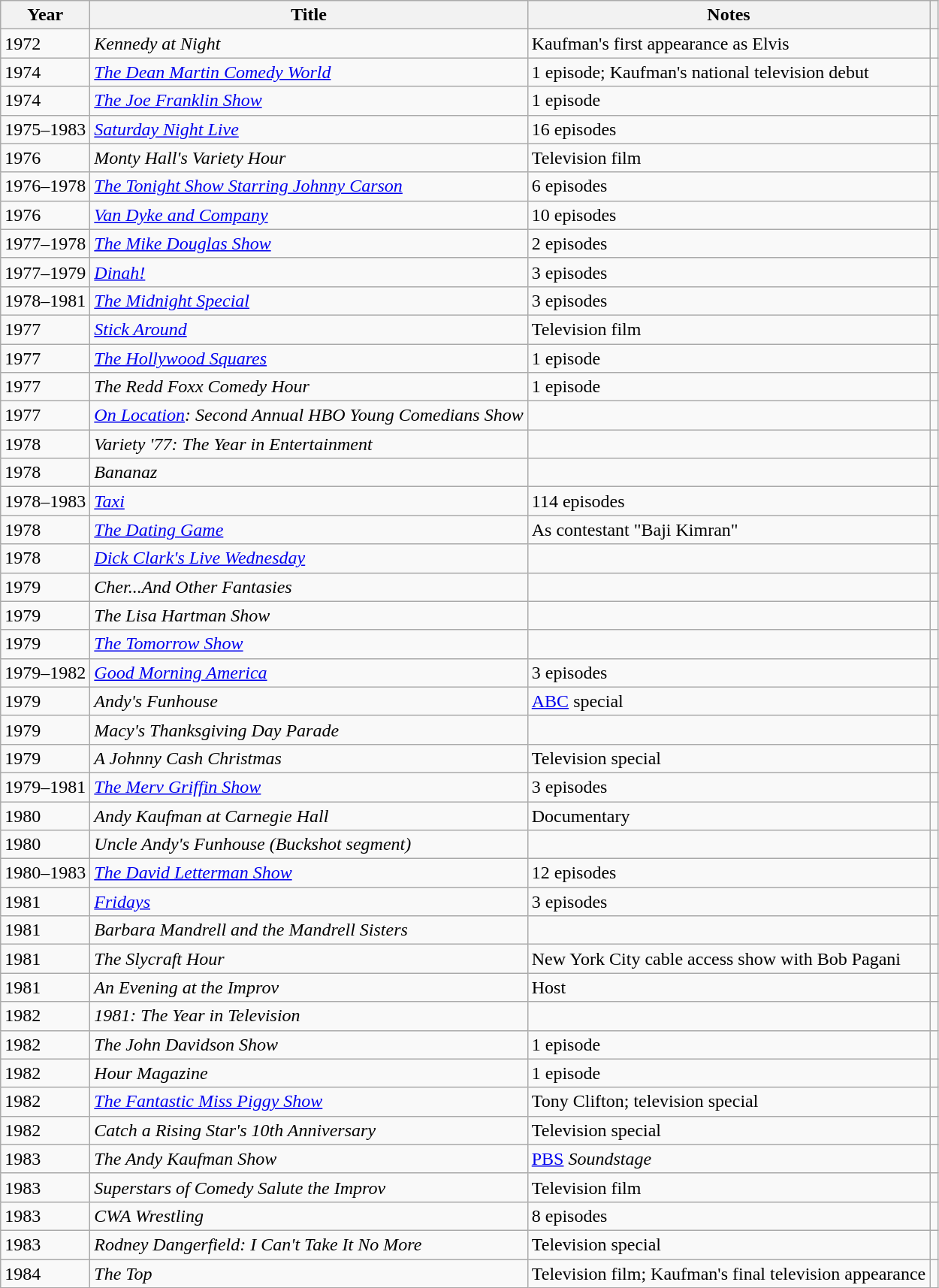<table class="wikitable sortable">
<tr>
<th>Year</th>
<th>Title</th>
<th class="unsortable">Notes</th>
<th class="unsortable"></th>
</tr>
<tr>
<td>1972</td>
<td><em>Kennedy at Night</em></td>
<td>Kaufman's first appearance as Elvis</td>
<td style="text-align: center;"></td>
</tr>
<tr>
<td>1974</td>
<td><em><a href='#'>The Dean Martin Comedy World</a></em></td>
<td>1 episode; Kaufman's national television debut</td>
<td style="text-align: center;"></td>
</tr>
<tr>
<td>1974</td>
<td><em><a href='#'>The Joe Franklin Show</a></em></td>
<td>1 episode</td>
<td style="text-align: center;"></td>
</tr>
<tr>
<td>1975–1983</td>
<td><em><a href='#'>Saturday Night Live</a></em></td>
<td>16 episodes</td>
<td style="text-align: center;"></td>
</tr>
<tr>
<td>1976</td>
<td><em>Monty Hall's Variety Hour</em></td>
<td>Television film</td>
<td style="text-align: center;"></td>
</tr>
<tr>
<td>1976–1978</td>
<td><em><a href='#'>The Tonight Show Starring Johnny Carson</a></em></td>
<td>6 episodes</td>
<td style="text-align: center;"></td>
</tr>
<tr>
<td>1976</td>
<td><em><a href='#'>Van Dyke and Company</a></em></td>
<td>10 episodes</td>
<td style="text-align: center;"></td>
</tr>
<tr>
<td>1977–1978</td>
<td><em><a href='#'>The Mike Douglas Show</a></em></td>
<td>2 episodes</td>
<td style="text-align: center;"></td>
</tr>
<tr>
<td>1977–1979</td>
<td><em><a href='#'>Dinah!</a></em></td>
<td>3 episodes</td>
<td style="text-align: center;"></td>
</tr>
<tr>
<td>1978–1981</td>
<td><em><a href='#'>The Midnight Special</a></em></td>
<td>3 episodes</td>
<td style="text-align: center;"></td>
</tr>
<tr>
<td>1977</td>
<td><em><a href='#'>Stick Around</a></em></td>
<td>Television film</td>
<td style="text-align: center;"></td>
</tr>
<tr>
<td>1977</td>
<td><em><a href='#'>The Hollywood Squares</a></em></td>
<td>1 episode</td>
<td style="text-align: center;"></td>
</tr>
<tr>
<td>1977</td>
<td><em>The Redd Foxx Comedy Hour</em></td>
<td>1 episode</td>
<td style="text-align: center;"></td>
</tr>
<tr>
<td>1977</td>
<td><em><a href='#'>On Location</a>: Second Annual HBO Young Comedians Show</em></td>
<td></td>
<td style="text-align: center;"></td>
</tr>
<tr>
<td>1978</td>
<td><em>Variety '77: The Year in Entertainment</em></td>
<td></td>
<td style="text-align: center;"></td>
</tr>
<tr>
<td>1978</td>
<td><em>Bananaz</em></td>
<td></td>
<td style="text-align: center;"></td>
</tr>
<tr>
<td>1978–1983</td>
<td><em><a href='#'>Taxi</a></em></td>
<td>114 episodes</td>
<td style="text-align: center;"></td>
</tr>
<tr>
<td>1978</td>
<td><em><a href='#'>The Dating Game</a></em></td>
<td>As contestant "Baji Kimran"</td>
<td style="text-align: center;"></td>
</tr>
<tr>
<td>1978</td>
<td><em><a href='#'>Dick Clark's Live Wednesday</a></em></td>
<td></td>
<td style="text-align: center;"></td>
</tr>
<tr>
<td>1979</td>
<td><em>Cher...And Other Fantasies</em></td>
<td></td>
<td style="text-align: center;"></td>
</tr>
<tr>
<td>1979</td>
<td><em>The Lisa Hartman Show</em></td>
<td></td>
<td style="text-align: center;"></td>
</tr>
<tr>
<td>1979</td>
<td><em><a href='#'>The Tomorrow Show</a></em></td>
<td></td>
<td style="text-align: center;"></td>
</tr>
<tr>
<td>1979–1982</td>
<td><em><a href='#'>Good Morning America</a></em></td>
<td>3 episodes</td>
<td style="text-align: center;"></td>
</tr>
<tr>
<td>1979</td>
<td><em>Andy's Funhouse</em></td>
<td><a href='#'>ABC</a> special</td>
<td style="text-align: center;"></td>
</tr>
<tr>
<td>1979</td>
<td><em>Macy's Thanksgiving Day Parade</em></td>
<td></td>
<td style="text-align: center;"></td>
</tr>
<tr>
<td>1979</td>
<td><em>A Johnny Cash Christmas</em></td>
<td>Television special</td>
<td style="text-align: center;"></td>
</tr>
<tr>
<td>1979–1981</td>
<td><em><a href='#'>The Merv Griffin Show</a></em></td>
<td>3 episodes</td>
<td style="text-align: center;"></td>
</tr>
<tr>
<td>1980</td>
<td><em>Andy Kaufman at Carnegie Hall</em></td>
<td>Documentary</td>
<td style="text-align: center;"></td>
</tr>
<tr>
<td>1980</td>
<td><em>Uncle Andy's Funhouse (Buckshot segment)</em></td>
<td></td>
<td style="text-align: center;"></td>
</tr>
<tr>
<td>1980–1983</td>
<td><em><a href='#'>The David Letterman Show</a></em></td>
<td>12 episodes</td>
<td style="text-align: center;"></td>
</tr>
<tr>
<td>1981</td>
<td><em><a href='#'>Fridays</a></em></td>
<td>3 episodes</td>
<td style="text-align: center;"></td>
</tr>
<tr>
<td>1981</td>
<td><em>Barbara Mandrell and the Mandrell Sisters</em></td>
<td></td>
<td style="text-align: center;"></td>
</tr>
<tr>
<td>1981</td>
<td><em>The Slycraft Hour</em></td>
<td>New York City cable access show with Bob Pagani</td>
<td style="text-align: center;"></td>
</tr>
<tr>
<td>1981</td>
<td><em>An Evening at the Improv</em></td>
<td>Host</td>
<td style="text-align: center;"></td>
</tr>
<tr>
<td>1982</td>
<td><em>1981: The Year in Television</em></td>
<td></td>
<td style="text-align: center;"></td>
</tr>
<tr>
<td>1982</td>
<td><em>The John Davidson Show</em></td>
<td>1 episode</td>
<td style="text-align: center;"></td>
</tr>
<tr>
<td>1982</td>
<td><em>Hour Magazine</em></td>
<td>1 episode</td>
<td style="text-align: center;"></td>
</tr>
<tr>
<td>1982</td>
<td><em><a href='#'>The Fantastic Miss Piggy Show</a></em></td>
<td>Tony Clifton; television special</td>
<td style="text-align: center;"></td>
</tr>
<tr>
<td>1982</td>
<td><em>Catch a Rising Star's 10th Anniversary</em></td>
<td>Television special</td>
<td style="text-align: center;"></td>
</tr>
<tr>
<td>1983</td>
<td><em>The Andy Kaufman Show</em></td>
<td><a href='#'>PBS</a> <em>Soundstage</em></td>
<td style="text-align: center;"></td>
</tr>
<tr>
<td>1983</td>
<td><em>Superstars of Comedy Salute the Improv</em></td>
<td>Television film</td>
<td style="text-align: center;"></td>
</tr>
<tr>
<td>1983</td>
<td><em>CWA Wrestling</em></td>
<td>8 episodes</td>
<td style="text-align: center;"></td>
</tr>
<tr>
<td>1983</td>
<td><em>Rodney Dangerfield: I Can't Take It No More</em></td>
<td>Television special</td>
<td style="text-align: center;"></td>
</tr>
<tr>
<td>1984</td>
<td><em>The Top</em></td>
<td>Television film; Kaufman's final television appearance</td>
<td style="text-align: center;"></td>
</tr>
</table>
